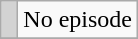<table class="wikitable">
<tr>
<td style="background: lightgray"> </td>
<td>No episode</td>
</tr>
<tr>
</tr>
</table>
